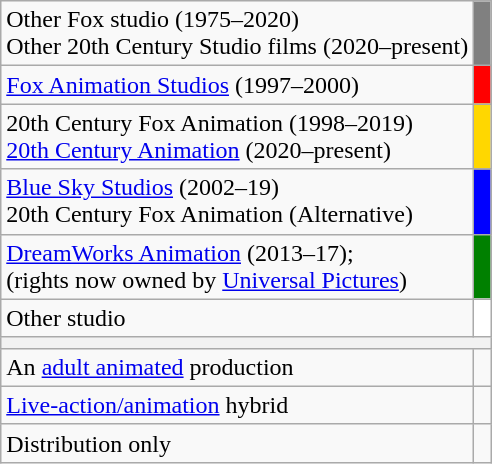<table class="wikitable" style="float:left;">
<tr>
<td>Other Fox studio (1975–2020)<br>Other 20th Century Studio films (2020–present)</td>
<td style="background:gray; "> </td>
</tr>
<tr>
<td><a href='#'>Fox Animation Studios</a> (1997–2000)</td>
<td style="background:red; "> </td>
</tr>
<tr>
<td>20th Century Fox Animation (1998–2019)<br><a href='#'>20th Century Animation</a> (2020–present)</td>
<td style="background:gold; "> </td>
</tr>
<tr>
<td><a href='#'>Blue Sky Studios</a> (2002–19)<br>20th Century Fox Animation (Alternative)</td>
<td style="background:blue; "> </td>
</tr>
<tr>
<td><a href='#'>DreamWorks Animation</a> (2013–17);<br>(rights now owned by <a href='#'>Universal Pictures</a>)</td>
<td style="background:green; "> </td>
</tr>
<tr>
<td>Other studio</td>
<td style="background:white; "> </td>
</tr>
<tr>
<th colspan="3"></th>
</tr>
<tr>
<td>An <a href='#'>adult animated</a> production</td>
<td></td>
</tr>
<tr>
<td><a href='#'>Live-action/animation</a> hybrid</td>
<td></td>
</tr>
<tr>
<td>Distribution only</td>
<td></td>
</tr>
</table>
